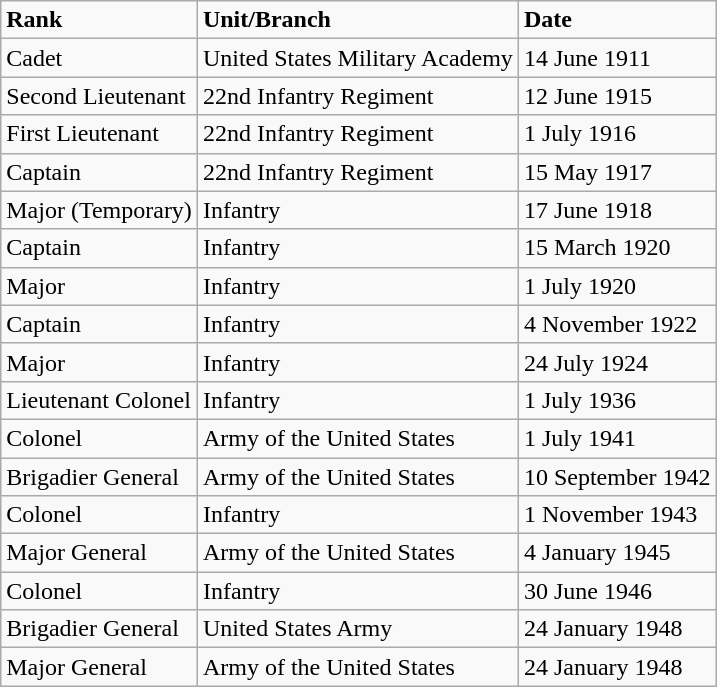<table class="wikitable ">
<tr>
<td><strong>Rank</strong></td>
<td><strong>Unit/Branch</strong></td>
<td><strong>Date</strong></td>
</tr>
<tr>
<td>Cadet</td>
<td>United States Military Academy</td>
<td>14 June 1911</td>
</tr>
<tr>
<td>Second Lieutenant</td>
<td>22nd Infantry Regiment</td>
<td>12 June 1915</td>
</tr>
<tr>
<td>First Lieutenant</td>
<td>22nd Infantry Regiment</td>
<td>1 July 1916</td>
</tr>
<tr>
<td>Captain</td>
<td>22nd Infantry Regiment</td>
<td>15 May 1917</td>
</tr>
<tr>
<td>Major (Temporary)</td>
<td>Infantry</td>
<td>17 June 1918</td>
</tr>
<tr>
<td>Captain</td>
<td>Infantry</td>
<td>15 March 1920</td>
</tr>
<tr>
<td>Major</td>
<td>Infantry</td>
<td>1 July 1920</td>
</tr>
<tr>
<td>Captain</td>
<td>Infantry</td>
<td>4 November 1922</td>
</tr>
<tr>
<td>Major</td>
<td>Infantry</td>
<td>24 July 1924</td>
</tr>
<tr>
<td>Lieutenant Colonel</td>
<td>Infantry</td>
<td>1 July 1936</td>
</tr>
<tr>
<td>Colonel</td>
<td>Army of the United States</td>
<td>1 July 1941</td>
</tr>
<tr>
<td>Brigadier General</td>
<td>Army of the United States</td>
<td>10 September 1942</td>
</tr>
<tr>
<td>Colonel</td>
<td>Infantry</td>
<td>1 November 1943</td>
</tr>
<tr>
<td>Major General</td>
<td>Army of the United States</td>
<td>4 January 1945</td>
</tr>
<tr>
<td>Colonel</td>
<td>Infantry</td>
<td>30 June 1946</td>
</tr>
<tr>
<td>Brigadier General</td>
<td>United States Army</td>
<td>24 January 1948</td>
</tr>
<tr>
<td>Major General</td>
<td>Army of the United States</td>
<td>24 January 1948</td>
</tr>
</table>
